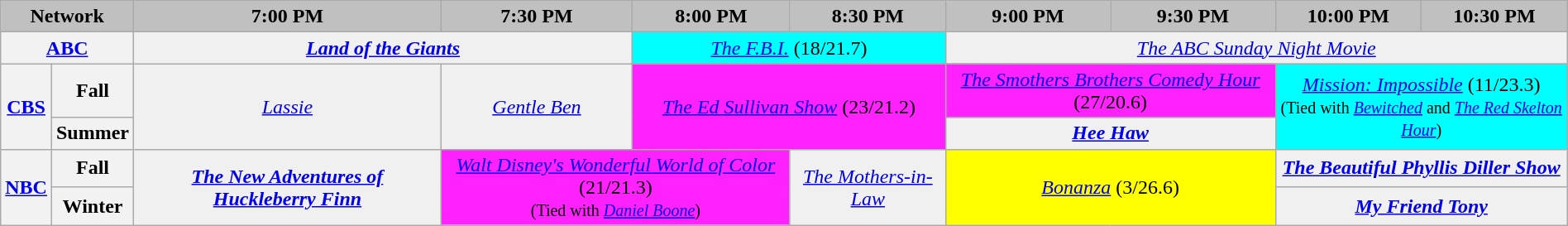<table class="wikitable" style="width:100%;margin-right:0;text-align:center">
<tr>
<th colspan="2" style="background-color:#C0C0C0;text-align:center">Network</th>
<th style="background-color:#C0C0C0;text-align:center">7:00 PM</th>
<th style="background-color:#C0C0C0;text-align:center">7:30 PM</th>
<th style="background-color:#C0C0C0;text-align:center">8:00 PM</th>
<th style="background-color:#C0C0C0;text-align:center">8:30 PM</th>
<th style="background-color:#C0C0C0;text-align:center">9:00 PM</th>
<th style="background-color:#C0C0C0;text-align:center">9:30 PM</th>
<th style="background-color:#C0C0C0;text-align:center">10:00 PM</th>
<th style="background-color:#C0C0C0;text-align:center">10:30 PM</th>
</tr>
<tr>
<th bgcolor="#C0C0C0" colspan="2"><a href='#'>ABC</a></th>
<td bgcolor="#F0F0F0" colspan="2"><strong><em><a href='#'>Land of the Giants</a></em></strong></td>
<td bgcolor="#00FFFF" colspan="2"><em><a href='#'>The F.B.I.</a></em> (18/21.7)</td>
<td bgcolor="#F0F0F0" colspan="4"><em><a href='#'>The ABC Sunday Night Movie</a></em></td>
</tr>
<tr>
<th bgcolor="#C0C0C0" rowspan="2"><a href='#'>CBS</a></th>
<th>Fall</th>
<td bgcolor="#F0F0F0" rowspan="2"><em><a href='#'>Lassie</a></em></td>
<td bgcolor="#F0F0F0" rowspan="2"><em><a href='#'>Gentle Ben</a></em></td>
<td bgcolor="#FF22FF" colspan="2" rowspan="2"><em><a href='#'>The Ed Sullivan Show</a></em> (23/21.2)</td>
<td bgcolor="#FF22FF" colspan="2"><em><a href='#'>The Smothers Brothers Comedy Hour</a></em> (27/20.6)</td>
<td bgcolor="#00FFFF" colspan="2" rowspan="2"><em><a href='#'>Mission: Impossible</a></em> (11/23.3)<br><small>(Tied with <em><a href='#'>Bewitched</a></em> and <em><a href='#'>The Red Skelton Hour</a></em>)</small></td>
</tr>
<tr>
<th>Summer</th>
<td bgcolor="#F0F0F0" colspan="2"><strong><em><a href='#'>Hee Haw</a></em></strong></td>
</tr>
<tr>
<th bgcolor="#C0C0C0" rowspan="2"><a href='#'>NBC</a></th>
<th>Fall</th>
<td bgcolor="#F0F0F0" rowspan="2"><strong><em><a href='#'>The New Adventures of Huckleberry Finn</a></em></strong></td>
<td bgcolor="#FF22FF" colspan="2" rowspan="2"><em><a href='#'>Walt Disney's Wonderful World of Color</a></em> (21/21.3)<br><small>(Tied with <em><a href='#'>Daniel Boone</a></em>)</small></td>
<td bgcolor="#F0F0F0" rowspan="2"><em><a href='#'>The Mothers-in-Law</a></em></td>
<td bgcolor="#FFFF00" colspan="2" rowspan="2"><em><a href='#'>Bonanza</a></em> (3/26.6)</td>
<td bgcolor="#F0F0F0" colspan="2"><strong><em><a href='#'>The Beautiful Phyllis Diller Show</a></em></strong></td>
</tr>
<tr>
<th>Winter</th>
<td bgcolor="#F0F0F0" colspan="2"><strong><em><a href='#'>My Friend Tony</a></em></strong></td>
</tr>
</table>
